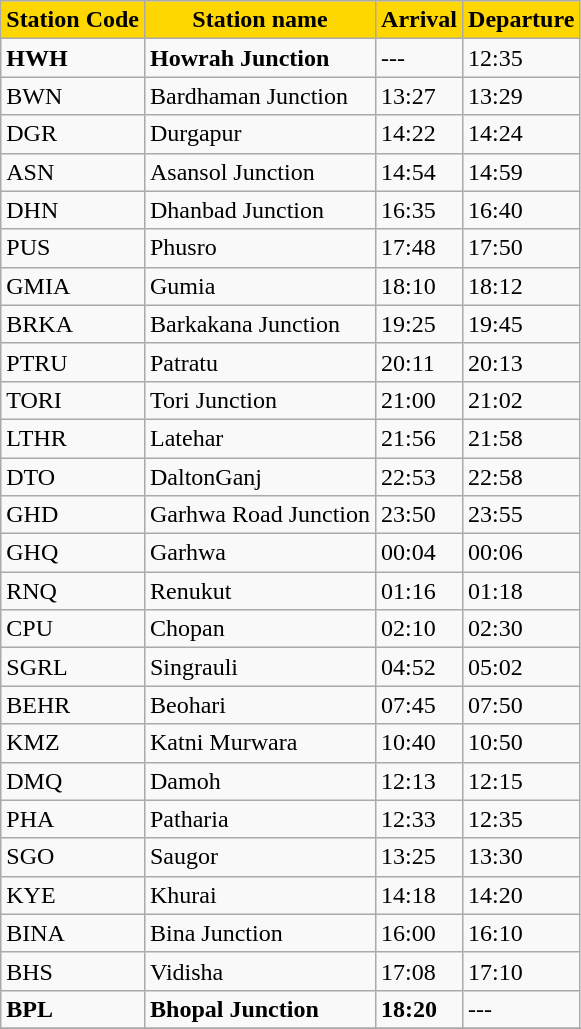<table class="wikitable">
<tr>
<th style="background:gold;">Station Code</th>
<th ! style="background:gold;">Station name</th>
<th ! style="background:gold;">Arrival</th>
<th ! style="background:gold;">Departure</th>
</tr>
<tr>
<td><strong>HWH</strong></td>
<td><strong>Howrah Junction</strong></td>
<td>---</td>
<td>12:35</td>
</tr>
<tr>
<td>BWN</td>
<td>Bardhaman Junction</td>
<td>13:27</td>
<td>13:29</td>
</tr>
<tr>
<td>DGR</td>
<td>Durgapur</td>
<td>14:22</td>
<td>14:24</td>
</tr>
<tr>
<td>ASN</td>
<td>Asansol Junction</td>
<td>14:54</td>
<td>14:59</td>
</tr>
<tr>
<td>DHN</td>
<td>Dhanbad Junction</td>
<td>16:35</td>
<td>16:40</td>
</tr>
<tr>
<td>PUS</td>
<td>Phusro</td>
<td>17:48</td>
<td>17:50</td>
</tr>
<tr>
<td>GMIA</td>
<td>Gumia</td>
<td>18:10</td>
<td>18:12</td>
</tr>
<tr>
<td>BRKA</td>
<td>Barkakana Junction</td>
<td>19:25</td>
<td>19:45</td>
</tr>
<tr>
<td>PTRU</td>
<td>Patratu</td>
<td>20:11</td>
<td>20:13</td>
</tr>
<tr>
<td>TORI</td>
<td>Tori Junction</td>
<td>21:00</td>
<td>21:02</td>
</tr>
<tr>
<td>LTHR</td>
<td>Latehar</td>
<td>21:56</td>
<td>21:58</td>
</tr>
<tr>
<td>DTO</td>
<td>DaltonGanj</td>
<td>22:53</td>
<td>22:58</td>
</tr>
<tr>
<td>GHD</td>
<td>Garhwa Road Junction</td>
<td>23:50</td>
<td>23:55</td>
</tr>
<tr>
<td>GHQ</td>
<td>Garhwa</td>
<td>00:04</td>
<td>00:06</td>
</tr>
<tr>
<td>RNQ</td>
<td>Renukut</td>
<td>01:16</td>
<td>01:18</td>
</tr>
<tr>
<td>CPU</td>
<td>Chopan</td>
<td>02:10</td>
<td>02:30</td>
</tr>
<tr>
<td>SGRL</td>
<td>Singrauli</td>
<td>04:52</td>
<td>05:02</td>
</tr>
<tr>
<td>BEHR</td>
<td>Beohari</td>
<td>07:45</td>
<td>07:50</td>
</tr>
<tr>
<td>KMZ</td>
<td>Katni Murwara</td>
<td>10:40</td>
<td>10:50</td>
</tr>
<tr>
<td>DMQ</td>
<td>Damoh</td>
<td>12:13</td>
<td>12:15</td>
</tr>
<tr>
<td>PHA</td>
<td>Patharia</td>
<td>12:33</td>
<td>12:35</td>
</tr>
<tr>
<td>SGO</td>
<td>Saugor</td>
<td>13:25</td>
<td>13:30</td>
</tr>
<tr>
<td>KYE</td>
<td>Khurai</td>
<td>14:18</td>
<td>14:20</td>
</tr>
<tr>
<td>BINA</td>
<td>Bina Junction</td>
<td>16:00</td>
<td>16:10</td>
</tr>
<tr>
<td>BHS</td>
<td>Vidisha</td>
<td>17:08</td>
<td>17:10</td>
</tr>
<tr>
<td><strong>BPL</strong></td>
<td><strong>Bhopal Junction</strong></td>
<td><strong>18:20</strong></td>
<td>---</td>
</tr>
<tr>
</tr>
</table>
